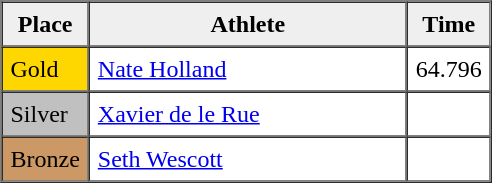<table border=1 cellpadding=5 cellspacing=0>
<tr>
<th style="background:#efefef;" width="20">Place</th>
<th style="background:#efefef;" width="200">Athlete</th>
<th style="background:#efefef;" width="20">Time</th>
</tr>
<tr align=left>
<td style="background:gold;">Gold</td>
<td><a href='#'>Nate Holland</a></td>
<td>64.796</td>
</tr>
<tr align=left>
<td style="background:silver;">Silver</td>
<td><a href='#'>Xavier de le Rue</a></td>
<td></td>
</tr>
<tr align=left>
<td style="background:#CC9966;">Bronze</td>
<td><a href='#'>Seth Wescott</a></td>
<td></td>
</tr>
</table>
